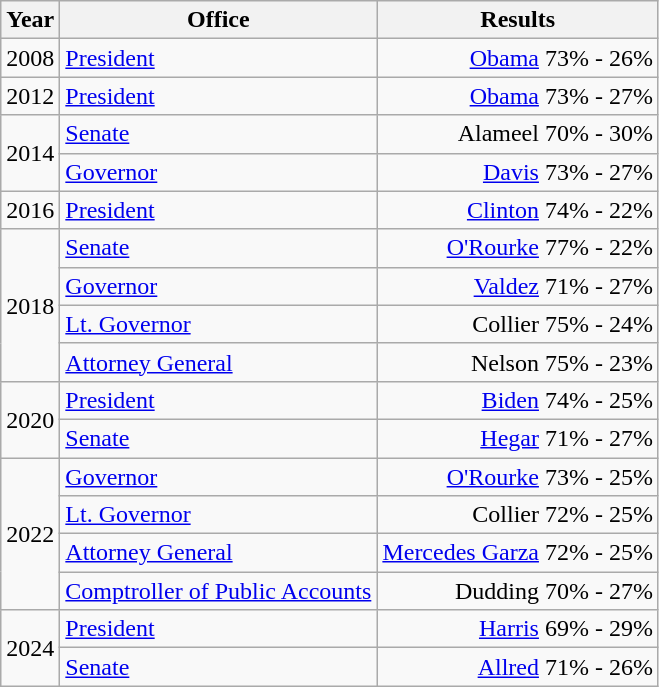<table class=wikitable>
<tr>
<th>Year</th>
<th>Office</th>
<th>Results</th>
</tr>
<tr>
<td>2008</td>
<td><a href='#'>President</a></td>
<td align="right" ><a href='#'>Obama</a> 73% - 26%</td>
</tr>
<tr>
<td>2012</td>
<td><a href='#'>President</a></td>
<td align="right" ><a href='#'>Obama</a> 73% - 27%</td>
</tr>
<tr>
<td rowspan=2>2014</td>
<td><a href='#'>Senate</a></td>
<td align="right" >Alameel 70% - 30%</td>
</tr>
<tr>
<td><a href='#'>Governor</a></td>
<td align="right" ><a href='#'>Davis</a> 73% - 27%</td>
</tr>
<tr>
<td>2016</td>
<td><a href='#'>President</a></td>
<td align="right" ><a href='#'>Clinton</a> 74% - 22%</td>
</tr>
<tr>
<td rowspan=4>2018</td>
<td><a href='#'>Senate</a></td>
<td align="right" ><a href='#'>O'Rourke</a> 77% - 22%</td>
</tr>
<tr>
<td><a href='#'>Governor</a></td>
<td align="right" ><a href='#'>Valdez</a> 71% - 27%</td>
</tr>
<tr>
<td><a href='#'>Lt. Governor</a></td>
<td align="right" >Collier 75% - 24%</td>
</tr>
<tr>
<td><a href='#'>Attorney General</a></td>
<td align="right" >Nelson 75% - 23%</td>
</tr>
<tr>
<td rowspan=2>2020</td>
<td><a href='#'>President</a></td>
<td align="right" ><a href='#'>Biden</a> 74% - 25%</td>
</tr>
<tr>
<td><a href='#'>Senate</a></td>
<td align="right" ><a href='#'>Hegar</a> 71% - 27%</td>
</tr>
<tr>
<td rowspan=4>2022</td>
<td><a href='#'>Governor</a></td>
<td align="right" ><a href='#'>O'Rourke</a> 73% - 25%</td>
</tr>
<tr>
<td><a href='#'>Lt. Governor</a></td>
<td align="right" >Collier 72% - 25%</td>
</tr>
<tr>
<td><a href='#'>Attorney General</a></td>
<td align="right" ><a href='#'>Mercedes Garza</a> 72% - 25%</td>
</tr>
<tr>
<td><a href='#'>Comptroller of Public Accounts</a></td>
<td align="right" >Dudding 70% - 27%</td>
</tr>
<tr>
<td rowspan=2>2024</td>
<td><a href='#'>President</a></td>
<td align="right" ><a href='#'>Harris</a> 69% - 29%</td>
</tr>
<tr>
<td><a href='#'>Senate</a></td>
<td align="right" ><a href='#'>Allred</a> 71% - 26%</td>
</tr>
</table>
